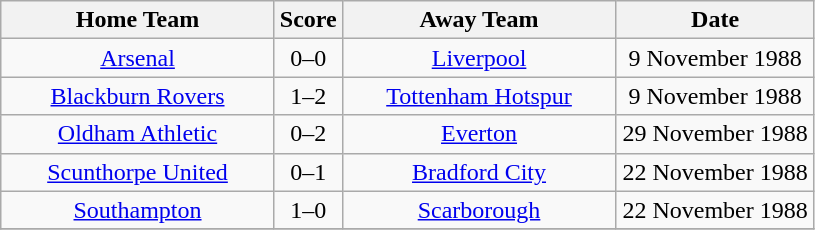<table class="wikitable" style="text-align:center;">
<tr>
<th width=175>Home Team</th>
<th width=20>Score</th>
<th width=175>Away Team</th>
<th width=125>Date</th>
</tr>
<tr>
<td><a href='#'>Arsenal</a></td>
<td>0–0</td>
<td><a href='#'>Liverpool</a></td>
<td>9 November 1988</td>
</tr>
<tr>
<td><a href='#'>Blackburn Rovers</a></td>
<td>1–2</td>
<td><a href='#'>Tottenham Hotspur</a></td>
<td>9 November 1988</td>
</tr>
<tr>
<td><a href='#'>Oldham Athletic</a></td>
<td>0–2</td>
<td><a href='#'>Everton</a></td>
<td>29 November 1988</td>
</tr>
<tr>
<td><a href='#'>Scunthorpe United</a></td>
<td>0–1</td>
<td><a href='#'>Bradford City</a></td>
<td>22 November 1988</td>
</tr>
<tr>
<td><a href='#'>Southampton</a></td>
<td>1–0</td>
<td><a href='#'>Scarborough</a></td>
<td>22 November 1988</td>
</tr>
<tr>
</tr>
</table>
